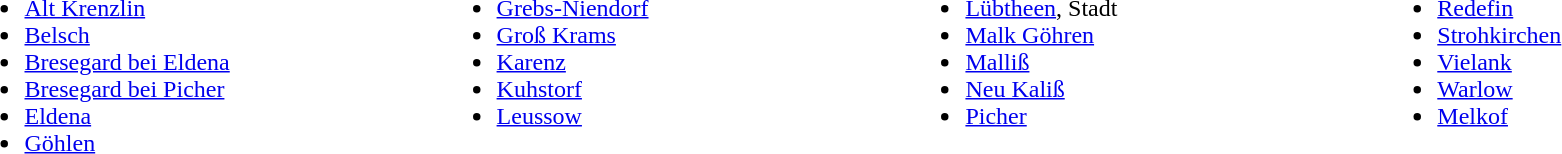<table>
<tr>
<td width="400" valign="top"><br><ul><li><a href='#'>Alt Krenzlin</a></li><li><a href='#'>Belsch</a></li><li><a href='#'>Bresegard bei Eldena</a></li><li><a href='#'>Bresegard bei Picher</a></li><li><a href='#'>Eldena</a></li><li><a href='#'>Göhlen</a></li></ul></td>
<td width="400" valign="top"><br><ul><li><a href='#'>Grebs-Niendorf</a></li><li><a href='#'>Groß Krams</a></li><li><a href='#'>Karenz</a></li><li><a href='#'>Kuhstorf</a></li><li><a href='#'>Leussow</a></li></ul></td>
<td width="400" valign="top"><br><ul><li><a href='#'>Lübtheen</a>, Stadt</li><li><a href='#'>Malk Göhren</a></li><li><a href='#'>Malliß</a></li><li><a href='#'>Neu Kaliß</a></li><li><a href='#'>Picher</a></li></ul></td>
<td width="400" valign="top"><br><ul><li><a href='#'>Redefin</a></li><li><a href='#'>Strohkirchen</a></li><li><a href='#'>Vielank</a></li><li><a href='#'>Warlow</a></li><li><a href='#'>Melkof</a></li></ul></td>
</tr>
</table>
